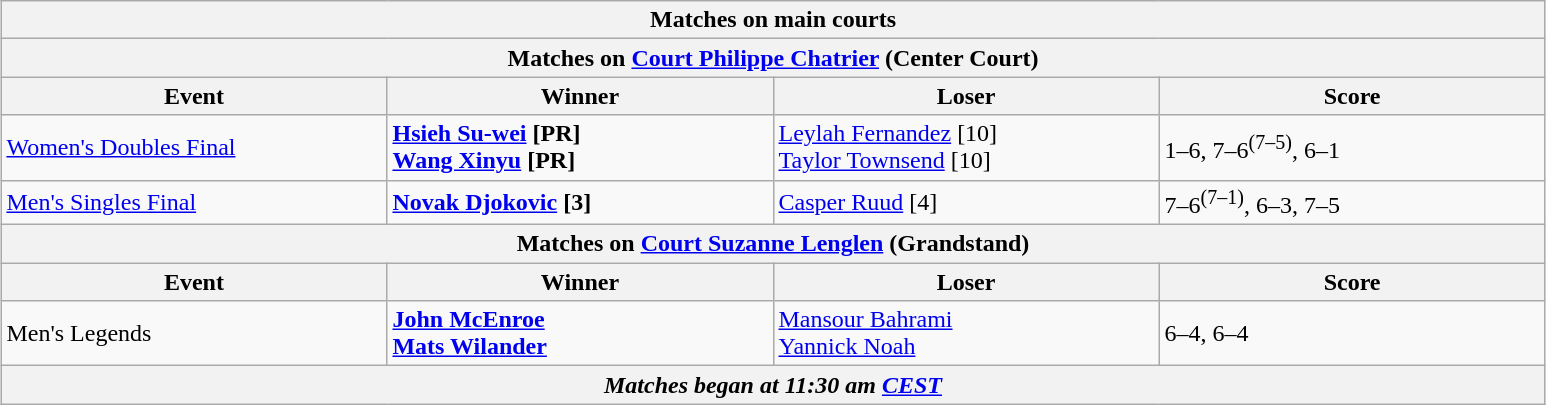<table class="wikitable" style="margin:auto;">
<tr>
<th colspan=4 style=white-space:nowrap>Matches on main courts</th>
</tr>
<tr>
<th colspan=4>Matches on <a href='#'>Court Philippe Chatrier</a> (Center Court)</th>
</tr>
<tr>
<th width=250>Event</th>
<th width=250>Winner</th>
<th width=250>Loser</th>
<th width=250>Score</th>
</tr>
<tr>
<td><a href='#'>Women's Doubles Final</a></td>
<td><strong> <a href='#'>Hsieh Su-wei</a> [PR] <br>  <a href='#'>Wang Xinyu</a> [PR] </strong></td>
<td> <a href='#'>Leylah Fernandez</a> [10] <br>  <a href='#'>Taylor Townsend</a> [10]</td>
<td>1–6, 7–6<sup>(7–5)</sup>, 6–1</td>
</tr>
<tr>
<td><a href='#'>Men's Singles Final</a></td>
<td><strong> <a href='#'>Novak Djokovic</a> [3]</strong></td>
<td> <a href='#'>Casper Ruud</a> [4]</td>
<td>7–6<sup>(7–1)</sup>, 6–3, 7–5</td>
</tr>
<tr>
<th colspan=4>Matches on <a href='#'>Court Suzanne Lenglen</a> (Grandstand)</th>
</tr>
<tr>
<th width=250>Event</th>
<th width=250>Winner</th>
<th width=250>Loser</th>
<th width=250>Score</th>
</tr>
<tr>
<td>Men's Legends</td>
<td><strong> <a href='#'>John McEnroe</a> <br>  <a href='#'>Mats Wilander</a></strong></td>
<td> <a href='#'>Mansour Bahrami</a> <br>  <a href='#'>Yannick Noah</a></td>
<td>6–4, 6–4</td>
</tr>
<tr>
<th colspan=4><em>Matches began at 11:30 am <a href='#'>CEST</a></em></th>
</tr>
</table>
